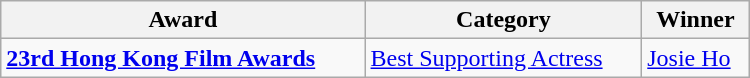<table class="wikitable" width="500px">
<tr>
<th>Award</th>
<th>Category</th>
<th>Winner</th>
</tr>
<tr>
<td><strong><a href='#'>23rd Hong Kong Film Awards</a></strong></td>
<td><a href='#'>Best Supporting Actress</a></td>
<td><a href='#'>Josie Ho</a></td>
</tr>
</table>
